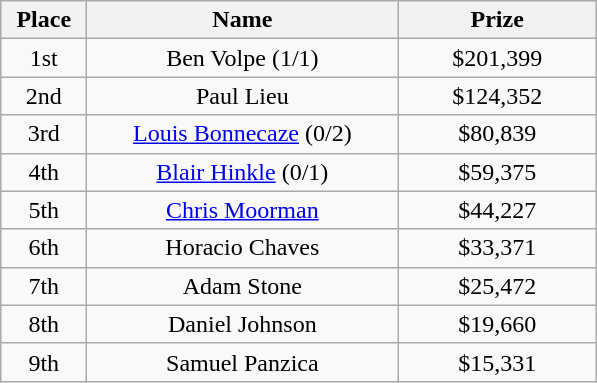<table class="wikitable">
<tr>
<th width="50">Place</th>
<th width="200">Name</th>
<th width="125">Prize</th>
</tr>
<tr>
<td align = "center">1st</td>
<td align = "center">Ben Volpe (1/1)</td>
<td align = "center">$201,399</td>
</tr>
<tr>
<td align = "center">2nd</td>
<td align = "center">Paul Lieu</td>
<td align = "center">$124,352</td>
</tr>
<tr>
<td align = "center">3rd</td>
<td align = "center"><a href='#'>Louis Bonnecaze</a> (0/2)</td>
<td align = "center">$80,839</td>
</tr>
<tr>
<td align = "center">4th</td>
<td align = "center"><a href='#'>Blair Hinkle</a> (0/1)</td>
<td align = "center">$59,375</td>
</tr>
<tr>
<td align = "center">5th</td>
<td align = "center"><a href='#'>Chris Moorman</a></td>
<td align = "center">$44,227</td>
</tr>
<tr>
<td align = "center">6th</td>
<td align = "center">Horacio Chaves</td>
<td align = "center">$33,371</td>
</tr>
<tr>
<td align = "center">7th</td>
<td align = "center">Adam Stone</td>
<td align = "center">$25,472</td>
</tr>
<tr>
<td align = "center">8th</td>
<td align = "center">Daniel Johnson</td>
<td align = "center">$19,660</td>
</tr>
<tr>
<td align = "center">9th</td>
<td align = "center">Samuel Panzica</td>
<td align = "center">$15,331</td>
</tr>
</table>
